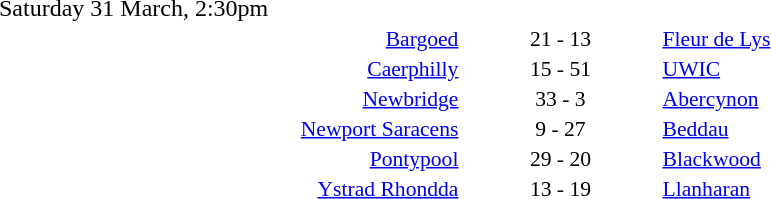<table style="width:70%;" cellspacing="1">
<tr>
<th width=35%></th>
<th width=15%></th>
<th></th>
</tr>
<tr>
<td>Saturday 31 March, 2:30pm</td>
</tr>
<tr style=font-size:90%>
<td align=right><a href='#'>Bargoed</a></td>
<td align=center>21 - 13</td>
<td><a href='#'>Fleur de Lys</a></td>
</tr>
<tr style=font-size:90%>
<td align=right><a href='#'>Caerphilly</a></td>
<td align=center>15 - 51</td>
<td><a href='#'>UWIC</a></td>
</tr>
<tr style=font-size:90%>
<td align=right><a href='#'>Newbridge</a></td>
<td align=center>33 - 3</td>
<td><a href='#'>Abercynon</a></td>
</tr>
<tr style=font-size:90%>
<td align=right><a href='#'>Newport Saracens</a></td>
<td align=center>9 - 27</td>
<td><a href='#'>Beddau</a></td>
</tr>
<tr style=font-size:90%>
<td align=right><a href='#'>Pontypool</a></td>
<td align=center>29 - 20</td>
<td><a href='#'>Blackwood</a></td>
</tr>
<tr style=font-size:90%>
<td align=right><a href='#'>Ystrad Rhondda</a></td>
<td align=center>13 - 19</td>
<td><a href='#'>Llanharan</a></td>
</tr>
</table>
